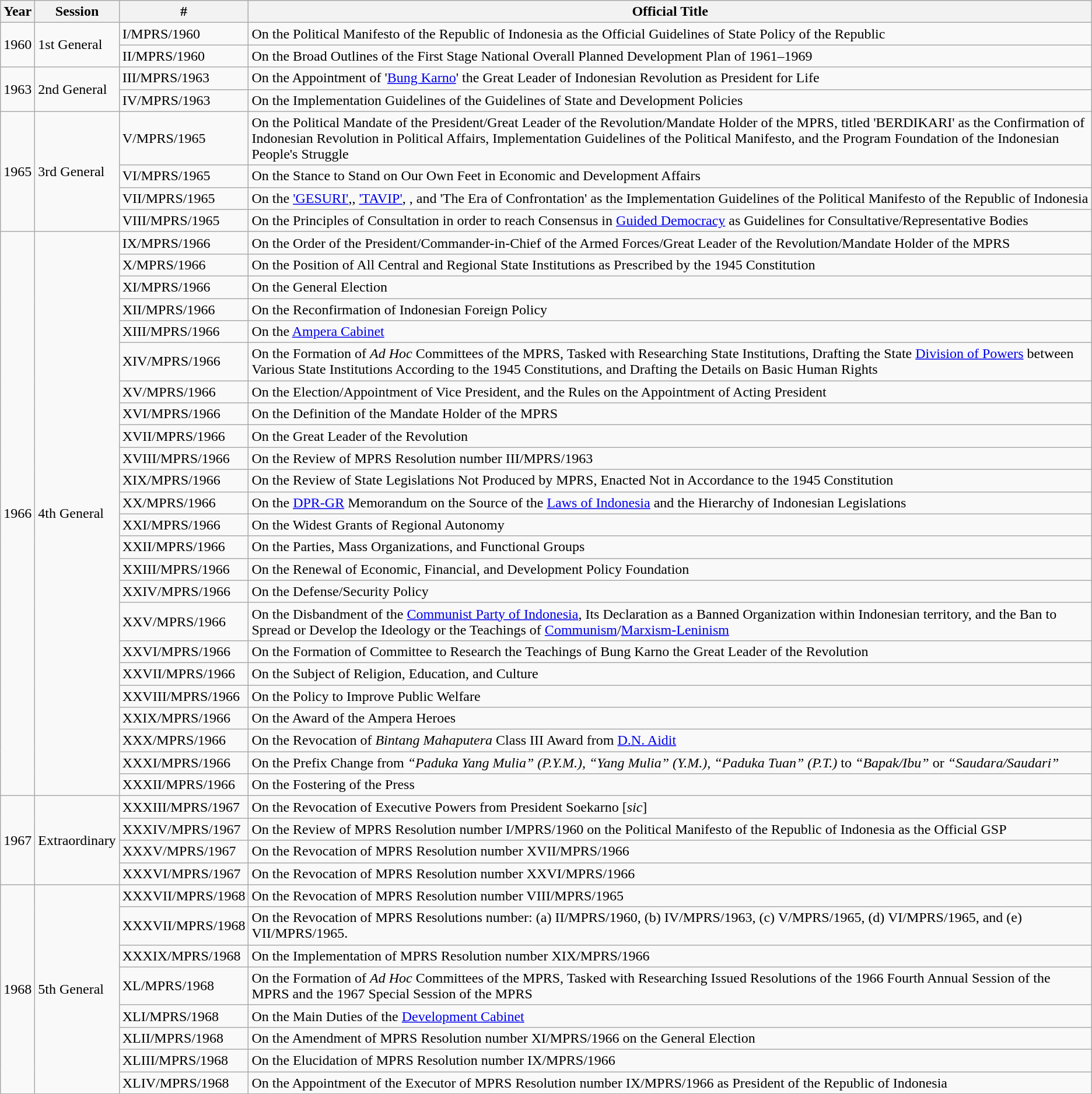<table class="wikitable">
<tr>
<th>Year</th>
<th>Session</th>
<th>#</th>
<th>Official Title</th>
</tr>
<tr>
<td rowspan="2">1960</td>
<td rowspan="2">1st General</td>
<td>I/MPRS/1960</td>
<td>On the Political Manifesto of the Republic of Indonesia as the Official Guidelines of State Policy of the Republic</td>
</tr>
<tr>
<td>II/MPRS/1960</td>
<td>On the Broad Outlines of the First Stage National Overall Planned Development Plan of 1961–1969</td>
</tr>
<tr>
<td rowspan="2">1963</td>
<td rowspan="2">2nd General</td>
<td>III/MPRS/1963</td>
<td>On the Appointment of '<a href='#'>Bung Karno</a>' the Great Leader of Indonesian Revolution as President for Life</td>
</tr>
<tr>
<td>IV/MPRS/1963</td>
<td>On the Implementation Guidelines of the Guidelines of State and Development Policies</td>
</tr>
<tr>
<td rowspan="4">1965</td>
<td rowspan="4">3rd General</td>
<td>V/MPRS/1965</td>
<td>On the Political Mandate of the President/Great Leader of the Revolution/Mandate Holder of the MPRS, titled 'BERDIKARI' as the Confirmation of Indonesian Revolution in Political Affairs, Implementation Guidelines of the Political Manifesto, and the Program Foundation of the Indonesian People's Struggle</td>
</tr>
<tr>
<td>VI/MPRS/1965</td>
<td>On the Stance to Stand on Our Own Feet in Economic and Development Affairs</td>
</tr>
<tr>
<td>VII/MPRS/1965</td>
<td>On the <a href='#'>'GESURI'</a>,, <a href='#'>'TAVIP'</a>, , and 'The Era of Confrontation' as the Implementation Guidelines of the Political Manifesto of the Republic of Indonesia</td>
</tr>
<tr>
<td>VIII/MPRS/1965</td>
<td>On the Principles of Consultation in order to reach Consensus in <a href='#'>Guided Democracy</a> as Guidelines for Consultative/Representative Bodies</td>
</tr>
<tr>
<td rowspan="24">1966</td>
<td rowspan="24">4th General</td>
<td>IX/MPRS/1966</td>
<td>On the Order of the President/Commander-in-Chief of the Armed Forces/Great Leader of the Revolution/Mandate Holder of the MPRS</td>
</tr>
<tr>
<td>X/MPRS/1966</td>
<td>On the Position of All Central and Regional State Institutions as Prescribed by the 1945 Constitution</td>
</tr>
<tr>
<td>XI/MPRS/1966</td>
<td>On the General Election</td>
</tr>
<tr>
<td>XII/MPRS/1966</td>
<td>On the Reconfirmation of Indonesian Foreign Policy</td>
</tr>
<tr>
<td>XIII/MPRS/1966</td>
<td>On the <a href='#'>Ampera Cabinet</a></td>
</tr>
<tr>
<td>XIV/MPRS/1966</td>
<td>On the Formation of <em>Ad Hoc</em> Committees of the MPRS, Tasked with Researching State Institutions, Drafting the State <a href='#'>Division of Powers</a> between Various State Institutions According to the 1945 Constitutions, and Drafting the Details on Basic Human Rights</td>
</tr>
<tr>
<td>XV/MPRS/1966</td>
<td>On the Election/Appointment of Vice President, and the Rules on the Appointment of Acting President</td>
</tr>
<tr>
<td>XVI/MPRS/1966</td>
<td>On the Definition of the Mandate Holder of the MPRS</td>
</tr>
<tr>
<td>XVII/MPRS/1966</td>
<td>On the Great Leader of the Revolution</td>
</tr>
<tr>
<td>XVIII/MPRS/1966</td>
<td>On the Review of MPRS Resolution number III/MPRS/1963</td>
</tr>
<tr>
<td>XIX/MPRS/1966</td>
<td>On the Review of State Legislations Not Produced by MPRS, Enacted Not in Accordance to the 1945 Constitution</td>
</tr>
<tr>
<td>XX/MPRS/1966</td>
<td>On the <a href='#'>DPR-GR</a> Memorandum on the Source of the <a href='#'>Laws of Indonesia</a> and the Hierarchy of Indonesian Legislations</td>
</tr>
<tr>
<td>XXI/MPRS/1966</td>
<td>On the Widest Grants of Regional Autonomy</td>
</tr>
<tr>
<td>XXII/MPRS/1966</td>
<td>On the Parties, Mass Organizations, and Functional Groups</td>
</tr>
<tr>
<td>XXIII/MPRS/1966</td>
<td>On the Renewal of Economic, Financial, and Development Policy Foundation</td>
</tr>
<tr>
<td>XXIV/MPRS/1966</td>
<td>On the Defense/Security Policy</td>
</tr>
<tr>
<td>XXV/MPRS/1966</td>
<td>On the Disbandment of the <a href='#'>Communist Party of Indonesia</a>, Its Declaration as a Banned Organization within Indonesian territory, and the Ban to Spread or Develop the Ideology or the Teachings of <a href='#'>Communism</a>/<a href='#'>Marxism-Leninism</a></td>
</tr>
<tr>
<td>XXVI/MPRS/1966</td>
<td>On the Formation of Committee to Research the Teachings of Bung Karno the Great Leader of the Revolution</td>
</tr>
<tr>
<td>XXVII/MPRS/1966</td>
<td>On the Subject of Religion, Education, and Culture</td>
</tr>
<tr>
<td>XXVIII/MPRS/1966</td>
<td>On the Policy to Improve Public Welfare</td>
</tr>
<tr>
<td>XXIX/MPRS/1966</td>
<td>On the Award of the Ampera Heroes</td>
</tr>
<tr>
<td>XXX/MPRS/1966</td>
<td>On the Revocation of <em>Bintang Mahaputera</em> Class III Award from <a href='#'>D.N. Aidit</a></td>
</tr>
<tr>
<td>XXXI/MPRS/1966</td>
<td>On the Prefix Change from <em>“Paduka Yang Mulia” (P.Y.M.), “Yang Mulia” (Y.M.), “Paduka Tuan” (P.T.)</em> to <em>“Bapak/Ibu”</em> or <em>“Saudara/Saudari”</em></td>
</tr>
<tr>
<td>XXXII/MPRS/1966</td>
<td>On the Fostering of the Press</td>
</tr>
<tr>
<td rowspan="4">1967</td>
<td rowspan="4">Extraordinary</td>
<td>XXXIII/MPRS/1967</td>
<td>On the Revocation of Executive Powers from President Soekarno [<em>sic</em>]</td>
</tr>
<tr>
<td>XXXIV/MPRS/1967</td>
<td>On the Review of MPRS Resolution number I/MPRS/1960 on the Political Manifesto of the Republic of Indonesia as the Official GSP</td>
</tr>
<tr>
<td>XXXV/MPRS/1967</td>
<td>On the Revocation of MPRS Resolution number XVII/MPRS/1966</td>
</tr>
<tr>
<td>XXXVI/MPRS/1967</td>
<td>On the Revocation of MPRS Resolution number XXVI/MPRS/1966</td>
</tr>
<tr>
<td rowspan="8">1968</td>
<td rowspan="8">5th General</td>
<td>XXXVII/MPRS/1968</td>
<td>On the Revocation of MPRS Resolution number VIII/MPRS/1965</td>
</tr>
<tr>
<td>XXXVII/MPRS/1968</td>
<td>On the Revocation of MPRS Resolutions number: (a) II/MPRS/1960, (b) IV/MPRS/1963, (c) V/MPRS/1965, (d) VI/MPRS/1965, and (e) VII/MPRS/1965.</td>
</tr>
<tr>
<td>XXXIX/MPRS/1968</td>
<td>On the Implementation of MPRS Resolution number XIX/MPRS/1966</td>
</tr>
<tr>
<td>XL/MPRS/1968</td>
<td>On the Formation of <em>Ad Hoc</em> Committees of the MPRS, Tasked with Researching Issued Resolutions of the 1966 Fourth Annual Session of the MPRS and the 1967 Special Session of the MPRS</td>
</tr>
<tr>
<td>XLI/MPRS/1968</td>
<td>On the Main Duties of the <a href='#'>Development Cabinet</a></td>
</tr>
<tr>
<td>XLII/MPRS/1968</td>
<td>On the Amendment of MPRS Resolution number XI/MPRS/1966 on the General Election</td>
</tr>
<tr>
<td>XLIII/MPRS/1968</td>
<td>On the Elucidation of MPRS Resolution number IX/MPRS/1966</td>
</tr>
<tr>
<td>XLIV/MPRS/1968</td>
<td>On the Appointment of the Executor of MPRS Resolution number IX/MPRS/1966 as President of the Republic of Indonesia</td>
</tr>
</table>
